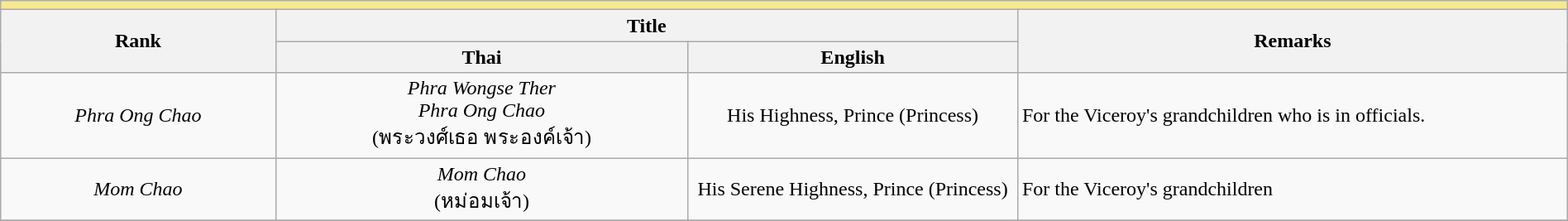<table class="wikitable" width="100%">
<tr>
<td colspan=4 style="background: #F7E98E;"></td>
</tr>
<tr>
<th rowspan=2 width="10%">Rank</th>
<th colspan=2 width="25%">Title</th>
<th rowspan=2 width="20%">Remarks</th>
</tr>
<tr>
<th width="15%">Thai</th>
<th width="12%">English</th>
</tr>
<tr>
<td align="center"><em>Phra Ong Chao</em></td>
<td align="center"><em>Phra Wongse Ther</em><br><em>Phra Ong Chao</em> <br> (พระวงศ์เธอ พระองค์เจ้า)</td>
<td align="center">His Highness, Prince (Princess)</td>
<td>For the Viceroy's grandchildren who is in officials.</td>
</tr>
<tr>
<td align="center"><em>Mom Chao</em></td>
<td align="center"><em>Mom Chao</em> <br> (หม่อมเจ้า)</td>
<td align="center">His Serene Highness, Prince (Princess)</td>
<td>For the Viceroy's grandchildren</td>
</tr>
<tr>
</tr>
</table>
